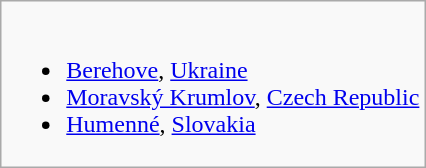<table class="wikitable">
<tr valign="top">
<td><br><ul><li> <a href='#'>Berehove</a>, <a href='#'>Ukraine</a></li><li> <a href='#'>Moravský Krumlov</a>, <a href='#'>Czech Republic</a></li><li> <a href='#'>Humenné</a>, <a href='#'>Slovakia</a></li></ul></td>
</tr>
</table>
